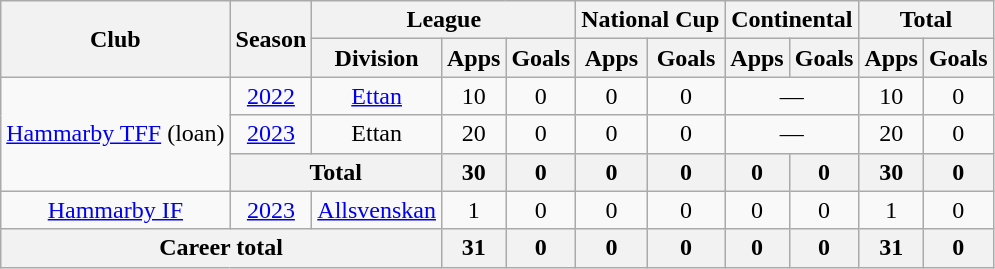<table class="wikitable" style="text-align:center;">
<tr>
<th rowspan="2">Club</th>
<th rowspan="2">Season</th>
<th colspan="3">League</th>
<th colspan="2">National Cup</th>
<th colspan="2">Continental</th>
<th colspan="2">Total</th>
</tr>
<tr>
<th>Division</th>
<th>Apps</th>
<th>Goals</th>
<th>Apps</th>
<th>Goals</th>
<th>Apps</th>
<th>Goals</th>
<th>Apps</th>
<th>Goals</th>
</tr>
<tr>
<td rowspan="3"><a href='#'>Hammarby TFF</a> (loan)</td>
<td><a href='#'>2022</a></td>
<td><a href='#'>Ettan</a></td>
<td>10</td>
<td>0</td>
<td>0</td>
<td>0</td>
<td colspan="2">—</td>
<td>10</td>
<td>0</td>
</tr>
<tr>
<td><a href='#'>2023</a></td>
<td>Ettan</td>
<td>20</td>
<td>0</td>
<td>0</td>
<td>0</td>
<td colspan="2">—</td>
<td>20</td>
<td>0</td>
</tr>
<tr>
<th colspan="2">Total</th>
<th>30</th>
<th>0</th>
<th>0</th>
<th>0</th>
<th>0</th>
<th>0</th>
<th>30</th>
<th>0</th>
</tr>
<tr>
<td><a href='#'>Hammarby IF</a></td>
<td><a href='#'>2023</a></td>
<td><a href='#'>Allsvenskan</a></td>
<td>1</td>
<td>0</td>
<td>0</td>
<td>0</td>
<td>0</td>
<td>0</td>
<td>1</td>
<td>0</td>
</tr>
<tr>
<th colspan="3">Career total</th>
<th>31</th>
<th>0</th>
<th>0</th>
<th>0</th>
<th>0</th>
<th>0</th>
<th>31</th>
<th>0</th>
</tr>
</table>
